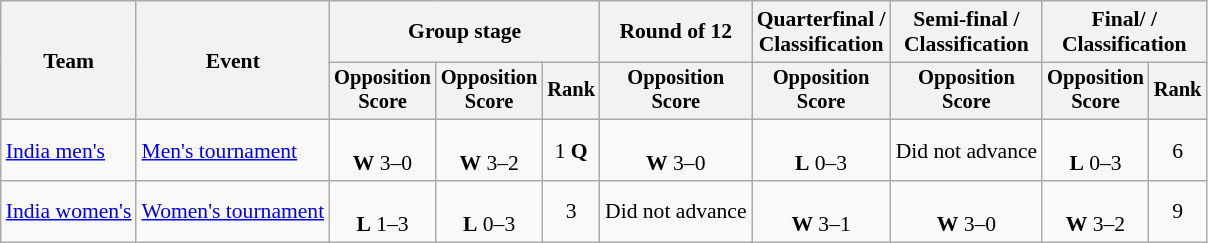<table class=wikitable style=font-size:90%;text-align:center>
<tr>
<th rowspan=2>Team</th>
<th rowspan=2>Event</th>
<th colspan="3">Group stage</th>
<th>Round of 12</th>
<th>Quarterfinal /<br>Classification</th>
<th>Semi-final /<br>Classification</th>
<th colspan="3">Final/ /<br>Classification</th>
</tr>
<tr style=font-size:95%>
<th>Opposition<br>Score</th>
<th>Opposition<br>Score</th>
<th>Rank</th>
<th>Opposition<br>Score</th>
<th>Opposition<br>Score</th>
<th>Opposition<br>Score</th>
<th>Opposition<br>Score</th>
<th>Rank</th>
</tr>
<tr>
<td align=left><a href='#'>India men's</a></td>
<td align=left><a href='#'>Men's tournament</a></td>
<td><br><strong>W</strong> 3–0</td>
<td><br><strong>W</strong> 3–2</td>
<td>1 <strong>Q</strong></td>
<td><br><strong>W</strong> 3–0</td>
<td><br><strong>L</strong> 0–3</td>
<td>Did not advance</td>
<td><br><strong>L</strong> 0–3</td>
<td>6</td>
</tr>
<tr>
<td align=left><a href='#'>India women's</a></td>
<td align=left><a href='#'>Women's tournament</a></td>
<td><br><strong>L</strong> 1–3</td>
<td><br><strong>L</strong> 0–3</td>
<td>3</td>
<td>Did not advance</td>
<td><br><strong>W</strong> 3–1</td>
<td><br><strong>W</strong> 3–0</td>
<td><br><strong>W</strong> 3–2</td>
<td>9</td>
</tr>
</table>
